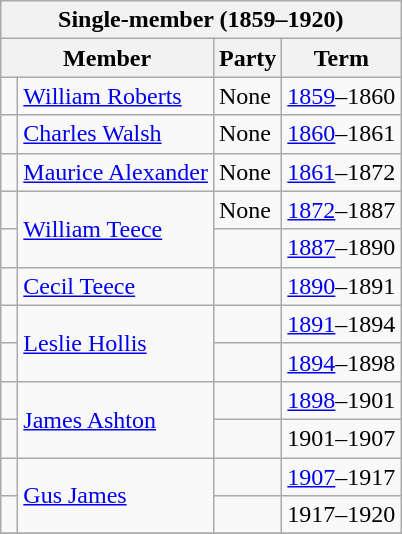<table class="wikitable">
<tr>
<th colspan="4">Single-member (1859–1920)</th>
</tr>
<tr>
<th colspan="2">Member</th>
<th>Party</th>
<th>Term</th>
</tr>
<tr>
<td> </td>
<td><a href='#'>William Roberts</a></td>
<td>None</td>
<td><a href='#'>1859</a>–1860</td>
</tr>
<tr>
<td> </td>
<td><a href='#'>Charles Walsh</a></td>
<td>None</td>
<td><a href='#'>1860</a>–1861</td>
</tr>
<tr>
<td> </td>
<td><a href='#'>Maurice Alexander</a></td>
<td>None</td>
<td><a href='#'>1861</a>–1872</td>
</tr>
<tr>
<td> </td>
<td rowspan="2"><a href='#'>William Teece</a></td>
<td>None</td>
<td><a href='#'>1872</a>–1887</td>
</tr>
<tr>
<td> </td>
<td></td>
<td><a href='#'>1887</a>–1890</td>
</tr>
<tr>
<td> </td>
<td><a href='#'>Cecil Teece</a></td>
<td></td>
<td><a href='#'>1890</a>–1891</td>
</tr>
<tr>
<td> </td>
<td rowspan="2"><a href='#'>Leslie Hollis</a></td>
<td></td>
<td><a href='#'>1891</a>–1894</td>
</tr>
<tr>
<td> </td>
<td></td>
<td><a href='#'>1894</a>–1898</td>
</tr>
<tr>
<td> </td>
<td rowspan="2"><a href='#'>James Ashton</a></td>
<td></td>
<td><a href='#'>1898</a>–1901</td>
</tr>
<tr>
<td> </td>
<td></td>
<td>1901–1907</td>
</tr>
<tr>
<td> </td>
<td rowspan="2"><a href='#'>Gus James</a></td>
<td></td>
<td><a href='#'>1907</a>–1917</td>
</tr>
<tr>
<td> </td>
<td></td>
<td>1917–1920</td>
</tr>
<tr>
</tr>
</table>
